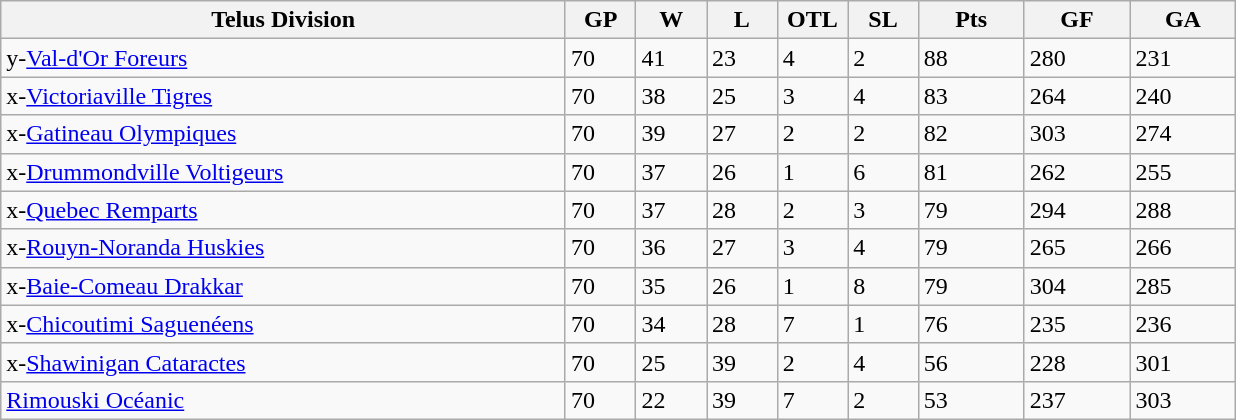<table class="wikitable">
<tr>
<th bgcolor="#DDDDFF" width="40%">Telus Division</th>
<th bgcolor="#DDDDFF" width="5%">GP</th>
<th bgcolor="#DDDDFF" width="5%">W</th>
<th bgcolor="#DDDDFF" width="5%">L</th>
<th bgcolor="#DDDDFF" width="5%">OTL</th>
<th bgcolor="#DDDDFF" width="5%">SL</th>
<th bgcolor="#DDDDFF" width="7.5%">Pts</th>
<th bgcolor="#DDDDFF" width="7.5%">GF</th>
<th bgcolor="#DDDDFF" width="7.5%">GA</th>
</tr>
<tr>
<td>y-<a href='#'>Val-d'Or Foreurs</a></td>
<td>70</td>
<td>41</td>
<td>23</td>
<td>4</td>
<td>2</td>
<td>88</td>
<td>280</td>
<td>231</td>
</tr>
<tr>
<td>x-<a href='#'>Victoriaville Tigres</a></td>
<td>70</td>
<td>38</td>
<td>25</td>
<td>3</td>
<td>4</td>
<td>83</td>
<td>264</td>
<td>240</td>
</tr>
<tr>
<td>x-<a href='#'>Gatineau Olympiques</a></td>
<td>70</td>
<td>39</td>
<td>27</td>
<td>2</td>
<td>2</td>
<td>82</td>
<td>303</td>
<td>274</td>
</tr>
<tr>
<td>x-<a href='#'>Drummondville Voltigeurs</a></td>
<td>70</td>
<td>37</td>
<td>26</td>
<td>1</td>
<td>6</td>
<td>81</td>
<td>262</td>
<td>255</td>
</tr>
<tr>
<td>x-<a href='#'>Quebec Remparts</a></td>
<td>70</td>
<td>37</td>
<td>28</td>
<td>2</td>
<td>3</td>
<td>79</td>
<td>294</td>
<td>288</td>
</tr>
<tr>
<td>x-<a href='#'>Rouyn-Noranda Huskies</a></td>
<td>70</td>
<td>36</td>
<td>27</td>
<td>3</td>
<td>4</td>
<td>79</td>
<td>265</td>
<td>266</td>
</tr>
<tr>
<td>x-<a href='#'>Baie-Comeau Drakkar</a></td>
<td>70</td>
<td>35</td>
<td>26</td>
<td>1</td>
<td>8</td>
<td>79</td>
<td>304</td>
<td>285</td>
</tr>
<tr>
<td>x-<a href='#'>Chicoutimi Saguenéens</a></td>
<td>70</td>
<td>34</td>
<td>28</td>
<td>7</td>
<td>1</td>
<td>76</td>
<td>235</td>
<td>236</td>
</tr>
<tr>
<td>x-<a href='#'>Shawinigan Cataractes</a></td>
<td>70</td>
<td>25</td>
<td>39</td>
<td>2</td>
<td>4</td>
<td>56</td>
<td>228</td>
<td>301</td>
</tr>
<tr>
<td><a href='#'>Rimouski Océanic</a></td>
<td>70</td>
<td>22</td>
<td>39</td>
<td>7</td>
<td>2</td>
<td>53</td>
<td>237</td>
<td>303</td>
</tr>
</table>
